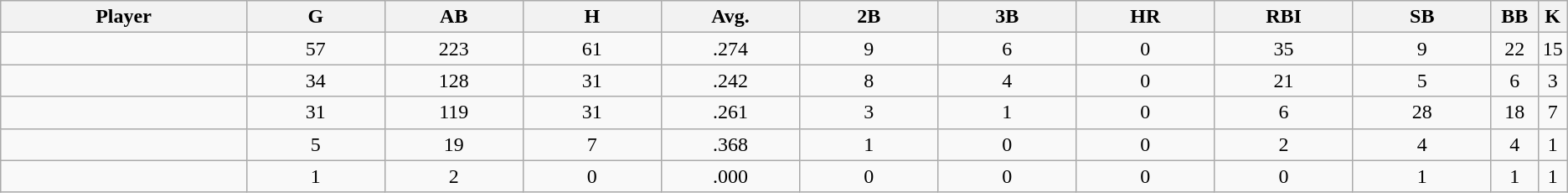<table class="wikitable sortable">
<tr>
<th bgcolor="#DDDDFF" width="16%">Player</th>
<th bgcolor="#DDDDFF" width="9%">G</th>
<th bgcolor="#DDDDFF" width="9%">AB</th>
<th bgcolor="#DDDDFF" width="9%">H</th>
<th bgcolor="#DDDDFF" width="9%">Avg.</th>
<th bgcolor="#DDDDFF" width="9%">2B</th>
<th bgcolor="#DDDDFF" width="9%">3B</th>
<th bgcolor="#DDDDFF" width="9%">HR</th>
<th bgcolor="#DDDDFF" width="9%">RBI</th>
<th bgcolor="#DDDDFF" width="9%">SB</th>
<th bgcolor="#DDDDFF" width="9%">BB</th>
<th bgcolor="#DDDDFF" width="9%">K</th>
</tr>
<tr align="center">
<td></td>
<td>57</td>
<td>223</td>
<td>61</td>
<td>.274</td>
<td>9</td>
<td>6</td>
<td>0</td>
<td>35</td>
<td>9</td>
<td>22</td>
<td>15</td>
</tr>
<tr align="center">
<td></td>
<td>34</td>
<td>128</td>
<td>31</td>
<td>.242</td>
<td>8</td>
<td>4</td>
<td>0</td>
<td>21</td>
<td>5</td>
<td>6</td>
<td>3</td>
</tr>
<tr align="center">
<td></td>
<td>31</td>
<td>119</td>
<td>31</td>
<td>.261</td>
<td>3</td>
<td>1</td>
<td>0</td>
<td>6</td>
<td>28</td>
<td>18</td>
<td>7</td>
</tr>
<tr align="center">
<td></td>
<td>5</td>
<td>19</td>
<td>7</td>
<td>.368</td>
<td>1</td>
<td>0</td>
<td>0</td>
<td>2</td>
<td>4</td>
<td>4</td>
<td>1</td>
</tr>
<tr align="center">
<td></td>
<td>1</td>
<td>2</td>
<td>0</td>
<td>.000</td>
<td>0</td>
<td>0</td>
<td>0</td>
<td>0</td>
<td>1</td>
<td>1</td>
<td>1</td>
</tr>
</table>
